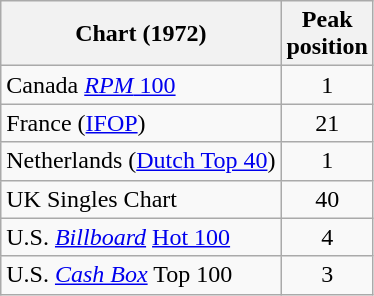<table class="wikitable sortable">
<tr>
<th>Chart (1972)</th>
<th>Peak<br>position</th>
</tr>
<tr>
<td align="left">Canada <a href='#'><em>RPM</em> 100</a></td>
<td style="text-align:center;">1</td>
</tr>
<tr>
<td>France (<a href='#'>IFOP</a>)</td>
<td align="center">21</td>
</tr>
<tr>
<td>Netherlands (<a href='#'>Dutch Top 40</a>)</td>
<td style="text-align:center;">1</td>
</tr>
<tr>
<td align="left">UK Singles Chart</td>
<td style="text-align:center;">40</td>
</tr>
<tr>
<td align="left">U.S. <em><a href='#'>Billboard</a></em> <a href='#'>Hot 100</a></td>
<td style="text-align:center;">4</td>
</tr>
<tr>
<td align="left">U.S. <em><a href='#'>Cash Box</a></em> Top 100 </td>
<td style="text-align:center;">3</td>
</tr>
</table>
